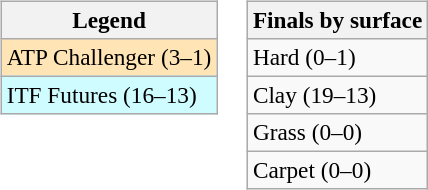<table>
<tr valign=top>
<td><br><table class=wikitable style=font-size:97%>
<tr>
<th>Legend</th>
</tr>
<tr bgcolor=moccasin>
<td>ATP Challenger (3–1)</td>
</tr>
<tr bgcolor=cffcff>
<td>ITF Futures (16–13)</td>
</tr>
</table>
</td>
<td><br><table class=wikitable style=font-size:97%>
<tr>
<th>Finals by surface</th>
</tr>
<tr>
<td>Hard (0–1)</td>
</tr>
<tr>
<td>Clay (19–13)</td>
</tr>
<tr>
<td>Grass (0–0)</td>
</tr>
<tr>
<td>Carpet (0–0)</td>
</tr>
</table>
</td>
</tr>
</table>
